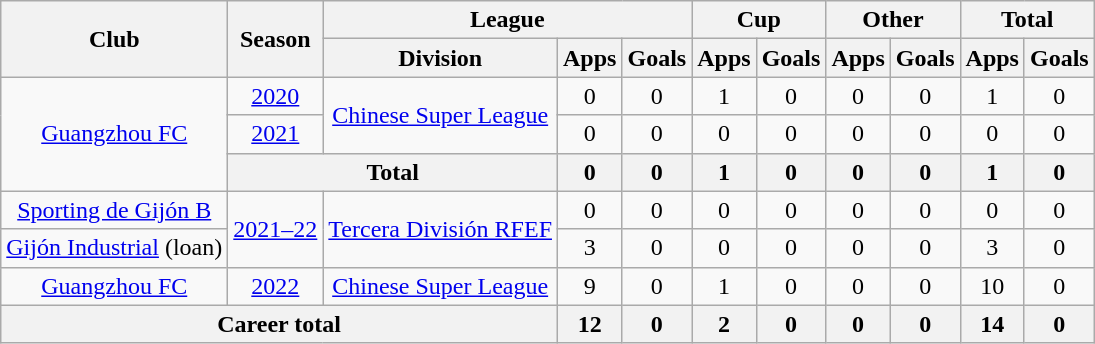<table class="wikitable" style="text-align: center;">
<tr>
<th rowspan=2>Club</th>
<th rowspan=2>Season</th>
<th colspan=3>League</th>
<th colspan=2>Cup</th>
<th colspan=2>Other</th>
<th colspan=2>Total</th>
</tr>
<tr>
<th>Division</th>
<th>Apps</th>
<th>Goals</th>
<th>Apps</th>
<th>Goals</th>
<th>Apps</th>
<th>Goals</th>
<th>Apps</th>
<th>Goals</th>
</tr>
<tr>
<td rowspan=3><a href='#'>Guangzhou FC</a></td>
<td><a href='#'>2020</a></td>
<td rowspan=2><a href='#'>Chinese Super League</a></td>
<td>0</td>
<td>0</td>
<td>1</td>
<td>0</td>
<td>0</td>
<td>0</td>
<td>1</td>
<td>0</td>
</tr>
<tr>
<td><a href='#'>2021</a></td>
<td>0</td>
<td>0</td>
<td>0</td>
<td>0</td>
<td>0</td>
<td>0</td>
<td>0</td>
<td>0</td>
</tr>
<tr>
<th colspan=2>Total</th>
<th>0</th>
<th>0</th>
<th>1</th>
<th>0</th>
<th>0</th>
<th>0</th>
<th>1</th>
<th>0</th>
</tr>
<tr>
<td><a href='#'>Sporting de Gijón B</a></td>
<td rowspan=2><a href='#'>2021–22</a></td>
<td rowspan=2><a href='#'>Tercera División RFEF</a></td>
<td>0</td>
<td>0</td>
<td>0</td>
<td>0</td>
<td>0</td>
<td>0</td>
<td>0</td>
<td>0</td>
</tr>
<tr>
<td><a href='#'>Gijón Industrial</a> (loan)</td>
<td>3</td>
<td>0</td>
<td>0</td>
<td>0</td>
<td>0</td>
<td>0</td>
<td>3</td>
<td>0</td>
</tr>
<tr>
<td><a href='#'>Guangzhou FC</a></td>
<td><a href='#'>2022</a></td>
<td><a href='#'>Chinese Super League</a></td>
<td>9</td>
<td>0</td>
<td>1</td>
<td>0</td>
<td>0</td>
<td>0</td>
<td>10</td>
<td>0</td>
</tr>
<tr>
<th colspan=3>Career total</th>
<th>12</th>
<th>0</th>
<th>2</th>
<th>0</th>
<th>0</th>
<th>0</th>
<th>14</th>
<th>0</th>
</tr>
</table>
